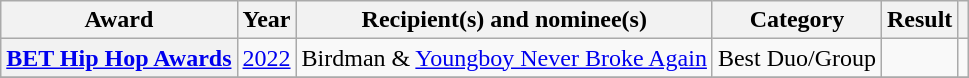<table class="wikitable sortable plainrowheaders">
<tr>
<th scope="col">Award</th>
<th scope="col">Year</th>
<th scope="col">Recipient(s) and nominee(s)</th>
<th scope="col">Category</th>
<th scope="col">Result</th>
<th scope="col" class="unsortable"></th>
</tr>
<tr>
<th><a href='#'>BET Hip Hop Awards</a></th>
<td><a href='#'>2022</a></td>
<td>Birdman & <a href='#'>Youngboy Never Broke Again</a></td>
<td>Best Duo/Group</td>
<td></td>
<td></td>
</tr>
<tr>
</tr>
</table>
